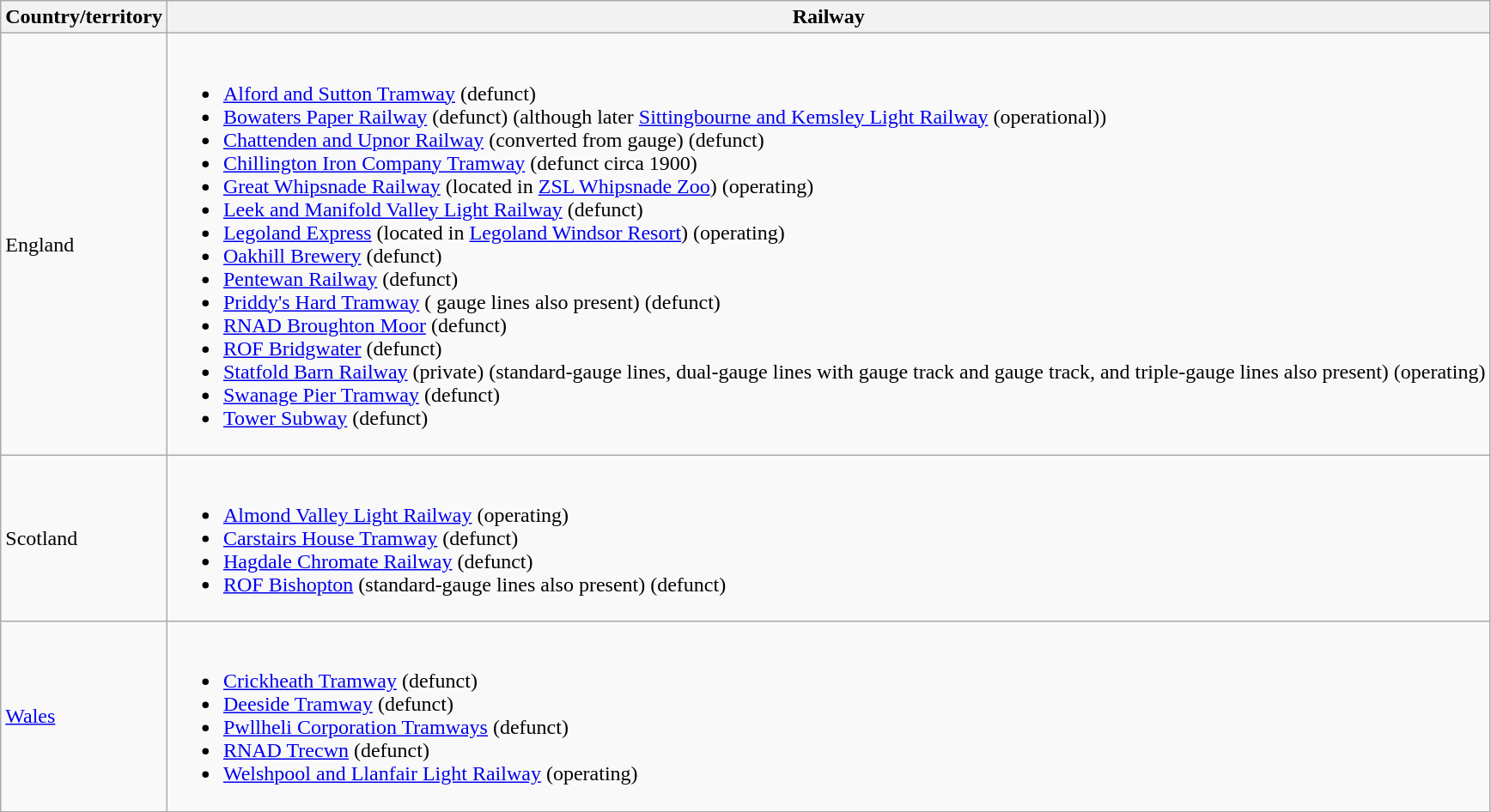<table class=wikitable>
<tr>
<th>Country/territory</th>
<th>Railway</th>
</tr>
<tr>
<td>England</td>
<td><br><ul><li><a href='#'>Alford and Sutton Tramway</a> (defunct)</li><li><a href='#'>Bowaters Paper Railway</a> (defunct) (although later <a href='#'>Sittingbourne and Kemsley Light Railway</a> (operational))</li><li><a href='#'>Chattenden and Upnor Railway</a> (converted from  gauge) (defunct)</li><li><a href='#'>Chillington Iron Company Tramway</a> (defunct circa 1900)</li><li><a href='#'>Great Whipsnade Railway</a> (located in <a href='#'>ZSL Whipsnade Zoo</a>) (operating)</li><li><a href='#'>Leek and Manifold Valley Light Railway</a> (defunct)</li><li><a href='#'>Legoland Express</a> (located in <a href='#'>Legoland Windsor Resort</a>) (operating)</li><li><a href='#'>Oakhill Brewery</a> (defunct)</li><li><a href='#'>Pentewan Railway</a> (defunct)</li><li><a href='#'>Priddy's Hard Tramway</a> ( gauge lines also present) (defunct)</li><li><a href='#'>RNAD Broughton Moor</a> (defunct)</li><li><a href='#'>ROF Bridgwater</a> (defunct)</li><li><a href='#'>Statfold Barn Railway</a> (private) (standard-gauge lines, dual-gauge lines with  gauge track and  gauge track, and triple-gauge lines also present) (operating)</li><li><a href='#'>Swanage Pier Tramway</a> (defunct)</li><li><a href='#'>Tower Subway</a> (defunct)</li></ul></td>
</tr>
<tr>
<td>Scotland</td>
<td><br><ul><li><a href='#'>Almond Valley Light Railway</a> (operating)</li><li><a href='#'>Carstairs House Tramway</a> (defunct)</li><li><a href='#'>Hagdale Chromate Railway</a> (defunct)</li><li><a href='#'>ROF Bishopton</a> (standard-gauge lines also present) (defunct)</li></ul></td>
</tr>
<tr>
<td><a href='#'>Wales</a></td>
<td><br><ul><li><a href='#'>Crickheath Tramway</a> (defunct)</li><li><a href='#'>Deeside Tramway</a> (defunct)</li><li><a href='#'>Pwllheli Corporation Tramways</a> (defunct)</li><li><a href='#'>RNAD Trecwn</a> (defunct)</li><li><a href='#'>Welshpool and Llanfair Light Railway</a> (operating)</li></ul></td>
</tr>
</table>
